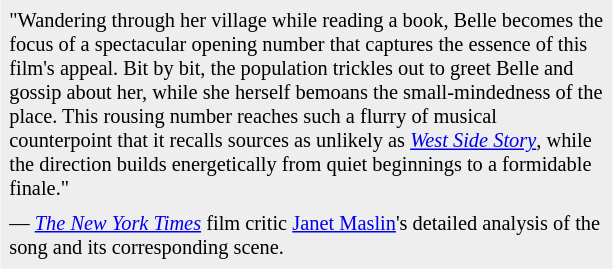<table class="toccolours" style="float: right; margin-left: 1em; margin-right: 2em; font-size: 85%; background:#eeeeee; color:black; width:30em; max-width: 40%;" cellspacing="5">
<tr>
<td style="text-align: left;">"Wandering through her village while reading a book, Belle becomes the focus of a spectacular opening number that captures the essence of this film's appeal. Bit by bit, the population trickles out to greet Belle and gossip about her, while she herself bemoans the small-mindedness of the place. This rousing number reaches such a flurry of musical counterpoint that it recalls sources as unlikely as <em><a href='#'>West Side Story</a></em>, while the direction builds energetically from quiet beginnings to a formidable finale."</td>
</tr>
<tr>
<td style="text-align: left;">— <em><a href='#'>The New York Times</a></em> film critic <a href='#'>Janet Maslin</a>'s detailed analysis of the song and its corresponding scene.</td>
</tr>
</table>
